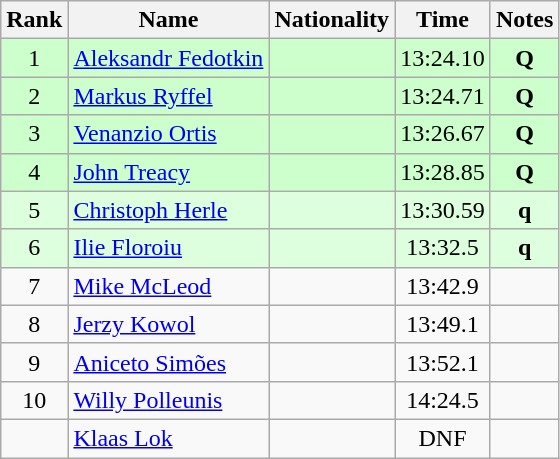<table class="wikitable sortable" style="text-align:center">
<tr>
<th>Rank</th>
<th>Name</th>
<th>Nationality</th>
<th>Time</th>
<th>Notes</th>
</tr>
<tr bgcolor=ccffcc>
<td>1</td>
<td align=left><a href='#'>Aleksandr Fedotkin</a></td>
<td align=left></td>
<td>13:24.10</td>
<td><strong>Q</strong></td>
</tr>
<tr bgcolor=ccffcc>
<td>2</td>
<td align=left><a href='#'>Markus Ryffel</a></td>
<td align=left></td>
<td>13:24.71</td>
<td><strong>Q</strong></td>
</tr>
<tr bgcolor=ccffcc>
<td>3</td>
<td align=left><a href='#'>Venanzio Ortis</a></td>
<td align=left></td>
<td>13:26.67</td>
<td><strong>Q</strong></td>
</tr>
<tr bgcolor=ccffcc>
<td>4</td>
<td align=left><a href='#'>John Treacy</a></td>
<td align=left></td>
<td>13:28.85</td>
<td><strong>Q</strong></td>
</tr>
<tr bgcolor=ddffdd>
<td>5</td>
<td align=left><a href='#'>Christoph Herle</a></td>
<td align=left></td>
<td>13:30.59</td>
<td><strong>q</strong></td>
</tr>
<tr bgcolor=ddffdd>
<td>6</td>
<td align=left><a href='#'>Ilie Floroiu</a></td>
<td align=left></td>
<td>13:32.5</td>
<td><strong>q</strong></td>
</tr>
<tr>
<td>7</td>
<td align=left><a href='#'>Mike McLeod</a></td>
<td align=left></td>
<td>13:42.9</td>
<td></td>
</tr>
<tr>
<td>8</td>
<td align=left><a href='#'>Jerzy Kowol</a></td>
<td align=left></td>
<td>13:49.1</td>
<td></td>
</tr>
<tr>
<td>9</td>
<td align=left><a href='#'>Aniceto Simões</a></td>
<td align=left></td>
<td>13:52.1</td>
<td></td>
</tr>
<tr>
<td>10</td>
<td align=left><a href='#'>Willy Polleunis</a></td>
<td align=left></td>
<td>14:24.5</td>
<td></td>
</tr>
<tr>
<td></td>
<td align=left><a href='#'>Klaas Lok</a></td>
<td align=left></td>
<td>DNF</td>
<td></td>
</tr>
</table>
